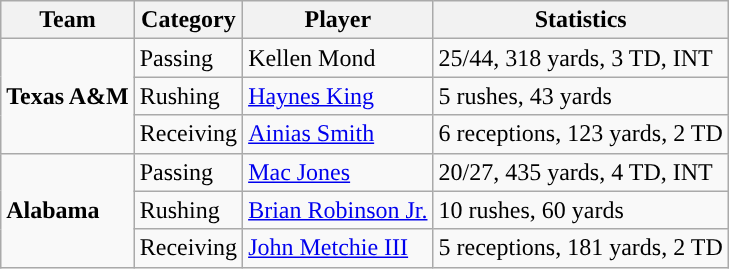<table class="wikitable" style="float: right;">
<tr>
<th>Team</th>
<th>Category</th>
<th>Player</th>
<th>Statistics</th>
</tr>
<tr>
<td rowspan=3><strong>Texas A&M</strong></td>
<td>Passing</td>
<td>Kellen Mond</td>
<td>25/44, 318 yards, 3 TD, INT</td>
</tr>
<tr>
<td>Rushing</td>
<td><a href='#'>Haynes King</a></td>
<td>5 rushes, 43 yards</td>
</tr>
<tr>
<td>Receiving</td>
<td><a href='#'>Ainias Smith</a></td>
<td>6 receptions, 123 yards, 2 TD</td>
</tr>
<tr>
<td rowspan=3><strong>Alabama</strong></td>
<td>Passing</td>
<td><a href='#'>Mac Jones</a></td>
<td>20/27, 435 yards, 4 TD, INT</td>
</tr>
<tr>
<td>Rushing</td>
<td><a href='#'>Brian Robinson Jr.</a></td>
<td>10 rushes, 60 yards</td>
</tr>
<tr>
<td>Receiving</td>
<td><a href='#'>John Metchie III</a></td>
<td>5 receptions, 181 yards, 2 TD</td>
</tr>
</table>
